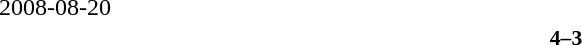<table style="width:100%;" cellspacing="1">
<tr>
<th width=25%></th>
<th width=10%></th>
<th></th>
</tr>
<tr>
<td>2008-08-20</td>
</tr>
<tr style=font-size:90%>
<td align=right><strong></strong></td>
<td align=center><strong>4–3</strong></td>
<td><strong></strong> </td>
</tr>
</table>
